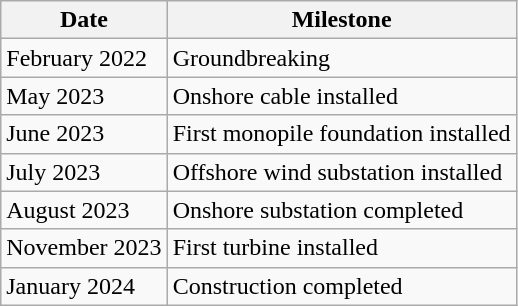<table class="wikitable">
<tr>
<th>Date</th>
<th>Milestone</th>
</tr>
<tr>
<td>February 2022</td>
<td>Groundbreaking</td>
</tr>
<tr>
<td>May 2023</td>
<td>Onshore cable installed</td>
</tr>
<tr>
<td>June 2023</td>
<td>First monopile foundation installed</td>
</tr>
<tr>
<td>July 2023</td>
<td>Offshore wind substation installed</td>
</tr>
<tr>
<td>August 2023</td>
<td>Onshore substation completed</td>
</tr>
<tr>
<td>November 2023</td>
<td>First turbine installed</td>
</tr>
<tr>
<td>January 2024</td>
<td>Construction completed</td>
</tr>
</table>
